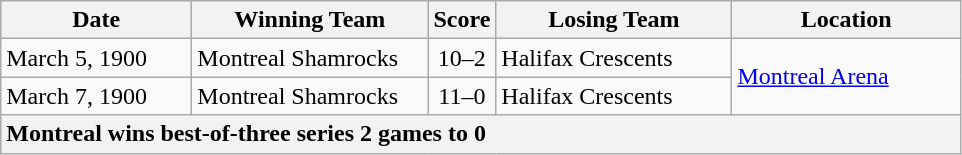<table class="wikitable">
<tr>
<th width="120">Date</th>
<th width="150">Winning Team</th>
<th width="5">Score</th>
<th width="150">Losing Team</th>
<th width="145">Location</th>
</tr>
<tr>
<td>March 5, 1900</td>
<td>Montreal Shamrocks</td>
<td align="center">10–2</td>
<td>Halifax Crescents</td>
<td rowspan="2"><a href='#'>Montreal Arena</a></td>
</tr>
<tr>
<td>March 7, 1900</td>
<td>Montreal Shamrocks</td>
<td align="center">11–0</td>
<td>Halifax Crescents</td>
</tr>
<tr>
<th colspan="5" style="text-align:left;">Montreal wins best-of-three series 2 games to 0</th>
</tr>
</table>
